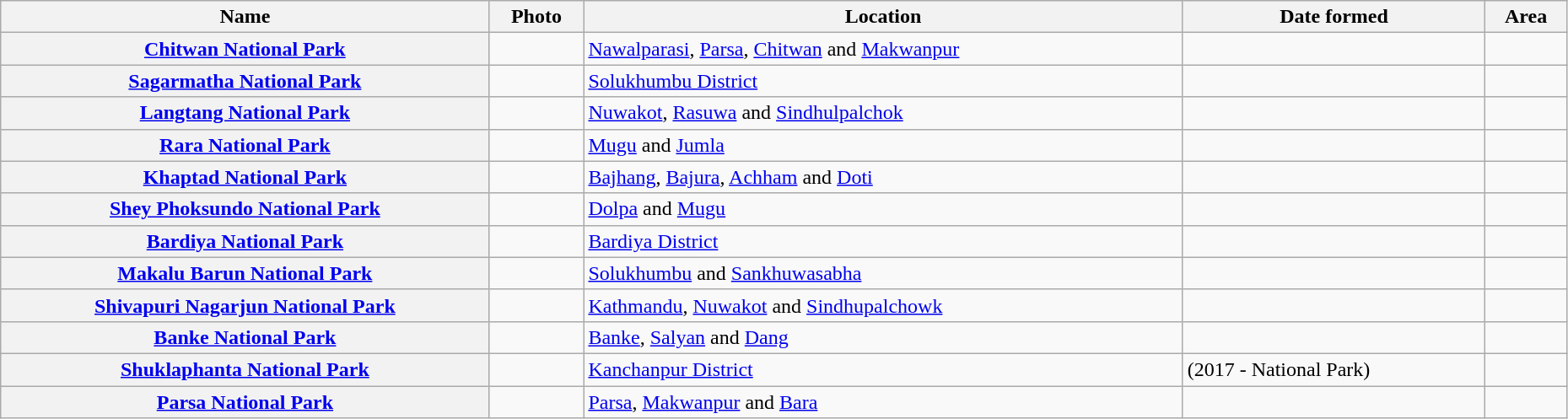<table class="wikitable sortable plainrowheaders" style="width:98%">
<tr>
<th scope="col">Name</th>
<th scope="col" class="unsortable">Photo</th>
<th scope="col">Location</th>
<th scope="col">Date formed</th>
<th scope="col">Area</th>
</tr>
<tr>
<th scope="row"><a href='#'>Chitwan National Park</a></th>
<td></td>
<td><a href='#'>Nawalparasi</a>, <a href='#'>Parsa</a>, <a href='#'>Chitwan</a> and <a href='#'>Makwanpur</a><br><small></small></td>
<td></td>
<td></td>
</tr>
<tr>
<th scope="row"><a href='#'>Sagarmatha National Park</a></th>
<td></td>
<td><a href='#'>Solukhumbu District</a><br><small></small></td>
<td></td>
<td></td>
</tr>
<tr>
<th scope="row"><a href='#'>Langtang National Park</a></th>
<td></td>
<td><a href='#'>Nuwakot</a>, <a href='#'>Rasuwa</a> and <a href='#'>Sindhulpalchok</a><br><small></small></td>
<td></td>
<td></td>
</tr>
<tr>
<th scope="row"><a href='#'>Rara National Park</a></th>
<td></td>
<td><a href='#'>Mugu</a> and <a href='#'>Jumla</a><br><small></small></td>
<td></td>
<td></td>
</tr>
<tr>
<th scope="row"><a href='#'>Khaptad National Park</a></th>
<td></td>
<td><a href='#'>Bajhang</a>, <a href='#'>Bajura</a>, <a href='#'>Achham</a> and <a href='#'>Doti</a><br><small></small></td>
<td></td>
<td></td>
</tr>
<tr>
<th scope="row"><a href='#'>Shey Phoksundo National Park</a></th>
<td></td>
<td><a href='#'>Dolpa</a> and <a href='#'>Mugu</a><br><small></small></td>
<td></td>
<td></td>
</tr>
<tr>
<th scope="row"><a href='#'>Bardiya National Park</a></th>
<td></td>
<td><a href='#'>Bardiya District</a><br><small></small></td>
<td></td>
<td></td>
</tr>
<tr>
<th scope="row"><a href='#'>Makalu Barun National Park</a></th>
<td></td>
<td><a href='#'>Solukhumbu</a> and <a href='#'>Sankhuwasabha</a><br><small></small></td>
<td></td>
<td></td>
</tr>
<tr>
<th scope="row"><a href='#'>Shivapuri Nagarjun National Park</a></th>
<td></td>
<td><a href='#'>Kathmandu</a>, <a href='#'>Nuwakot</a> and <a href='#'>Sindhupalchowk</a><br><small></small></td>
<td></td>
<td></td>
</tr>
<tr>
<th scope="row"><a href='#'>Banke National Park</a></th>
<td></td>
<td><a href='#'>Banke</a>, <a href='#'>Salyan</a> and <a href='#'>Dang</a><br><small></small></td>
<td></td>
<td></td>
</tr>
<tr>
<th scope="row"><a href='#'>Shuklaphanta National Park</a></th>
<td></td>
<td><a href='#'>Kanchanpur District</a><br><small></small></td>
<td> (2017 - National Park)</td>
<td></td>
</tr>
<tr>
<th scope="row"><a href='#'>Parsa National Park</a></th>
<td></td>
<td><a href='#'>Parsa</a>, <a href='#'>Makwanpur</a> and <a href='#'>Bara</a><br><small></small></td>
<td></td>
<td></td>
</tr>
</table>
